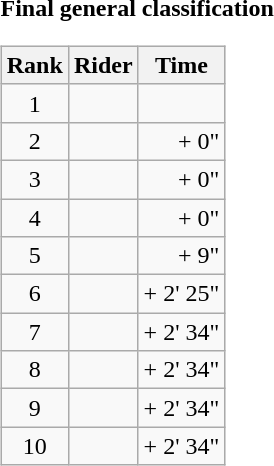<table>
<tr>
<td><strong>Final general classification</strong><br><table class="wikitable">
<tr>
<th scope="col">Rank</th>
<th scope="col">Rider</th>
<th scope="col">Time</th>
</tr>
<tr>
<td style="text-align:center;">1</td>
<td></td>
<td style="text-align:right;"></td>
</tr>
<tr>
<td style="text-align:center;">2</td>
<td></td>
<td style="text-align:right;">+ 0"</td>
</tr>
<tr>
<td style="text-align:center;">3</td>
<td></td>
<td style="text-align:right;">+ 0"</td>
</tr>
<tr>
<td style="text-align:center;">4</td>
<td></td>
<td style="text-align:right;">+ 0"</td>
</tr>
<tr>
<td style="text-align:center;">5</td>
<td></td>
<td style="text-align:right;">+ 9"</td>
</tr>
<tr>
<td style="text-align:center;">6</td>
<td></td>
<td style="text-align:right;">+ 2' 25"</td>
</tr>
<tr>
<td style="text-align:center;">7</td>
<td></td>
<td style="text-align:right;">+ 2' 34"</td>
</tr>
<tr>
<td style="text-align:center;">8</td>
<td></td>
<td style="text-align:right;">+ 2' 34"</td>
</tr>
<tr>
<td style="text-align:center;">9</td>
<td></td>
<td style="text-align:right;">+ 2' 34"</td>
</tr>
<tr>
<td style="text-align:center;">10</td>
<td></td>
<td style="text-align:right;">+ 2' 34"</td>
</tr>
</table>
</td>
</tr>
</table>
